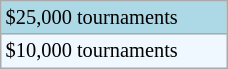<table class="wikitable" style="font-size:85%;" width=12%>
<tr bgcolor=lightblue>
<td>$25,000 tournaments</td>
</tr>
<tr bgcolor="#f0f8ff">
<td>$10,000 tournaments</td>
</tr>
</table>
